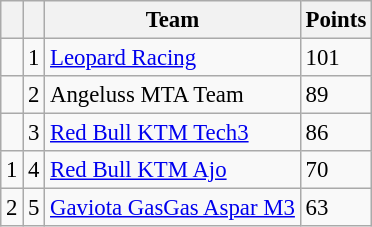<table class="wikitable" style="font-size: 95%;">
<tr>
<th></th>
<th></th>
<th>Team</th>
<th>Points</th>
</tr>
<tr>
<td></td>
<td align=center>1</td>
<td> <a href='#'>Leopard Racing</a></td>
<td align=left>101</td>
</tr>
<tr>
<td></td>
<td align=center>2</td>
<td> Angeluss MTA Team</td>
<td align=left>89</td>
</tr>
<tr>
<td></td>
<td align=center>3</td>
<td> <a href='#'>Red Bull KTM Tech3</a></td>
<td align=left>86</td>
</tr>
<tr>
<td> 1</td>
<td align=center>4</td>
<td> <a href='#'>Red Bull KTM Ajo</a></td>
<td align=left>70</td>
</tr>
<tr>
<td> 2</td>
<td align=center>5</td>
<td> <a href='#'>Gaviota GasGas Aspar M3</a></td>
<td align=left>63</td>
</tr>
</table>
